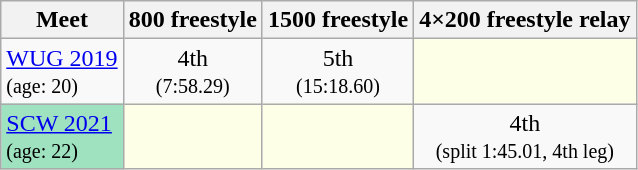<table class="sortable wikitable">
<tr>
<th>Meet</th>
<th class="unsortable">800 freestyle</th>
<th class="unsortable">1500 freestyle</th>
<th class="unsortable">4×200 freestyle relay</th>
</tr>
<tr>
<td><a href='#'>WUG 2019</a><br><small>(age: 20)</small></td>
<td align="center">4th<br><small>(7:58.29)</small></td>
<td align="center">5th<br><small>(15:18.60)</small></td>
<td style="background:#fdffe7"></td>
</tr>
<tr>
<td style="background:#9fe2bf"><a href='#'>SCW 2021</a><br><small>(age: 22)</small></td>
<td style="background:#fdffe7"></td>
<td style="background:#fdffe7"></td>
<td align="center">4th<br><small>(split 1:45.01, 4th leg)</small></td>
</tr>
</table>
